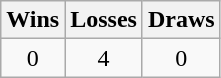<table class="wikitable">
<tr>
<th>Wins</th>
<th>Losses</th>
<th>Draws</th>
</tr>
<tr>
<td align=center>0</td>
<td align=center>4</td>
<td align=center>0</td>
</tr>
</table>
